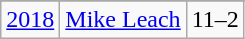<table class=wikitable style="text-align:center">
<tr>
</tr>
<tr>
<td><a href='#'>2018</a></td>
<td align=left><a href='#'>Mike Leach</a></td>
<td>11–2</td>
</tr>
</table>
